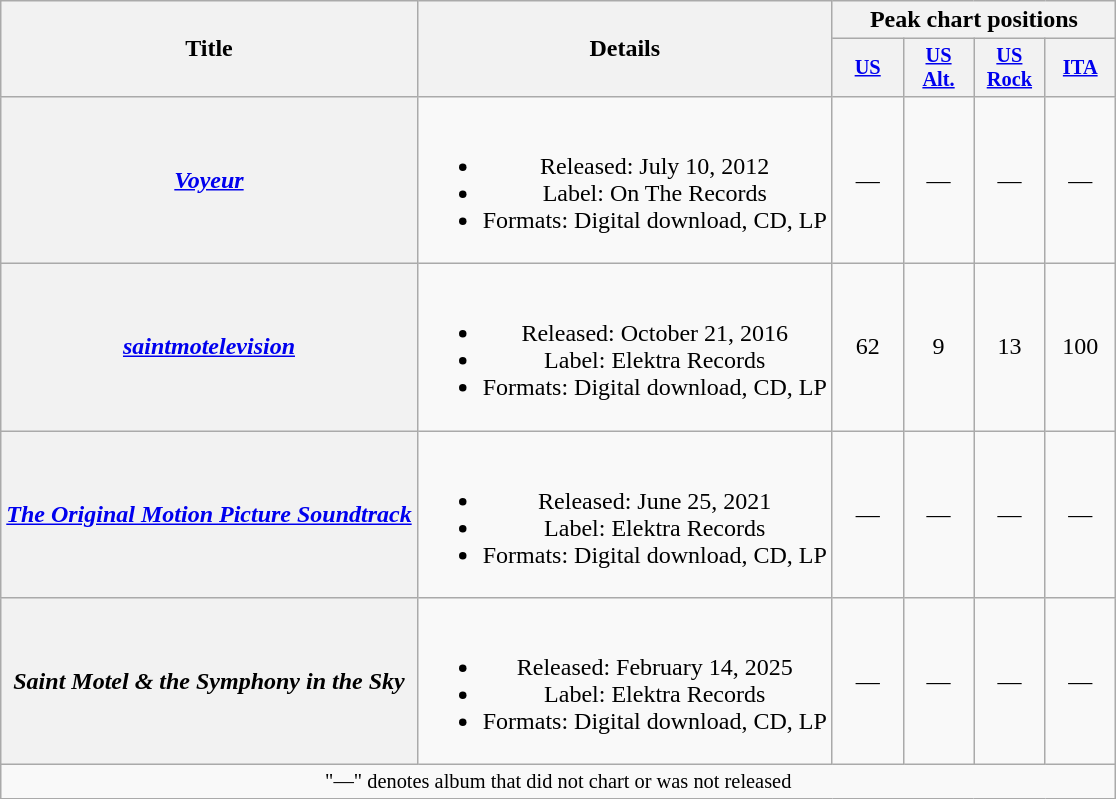<table class="wikitable plainrowheaders" style="text-align:center;" border="1">
<tr>
<th scope="col" rowspan="2">Title</th>
<th scope="col" rowspan="2">Details</th>
<th scope="col" colspan="4">Peak chart positions</th>
</tr>
<tr>
<th scope="col" style="width:3em;font-size:85%;"><a href='#'>US</a><br></th>
<th scope="col" style="width:3em;font-size:85%;"><a href='#'>US<br>Alt.</a><br></th>
<th scope="col" style="width:3em;font-size:85%;"><a href='#'>US<br>Rock</a><br></th>
<th scope="col" style="width:3em;font-size:85%;"><a href='#'>ITA</a><br></th>
</tr>
<tr>
<th scope="row"><em><a href='#'>Voyeur</a></em></th>
<td><br><ul><li>Released: July 10, 2012</li><li>Label: On The Records</li><li>Formats: Digital download, CD, LP</li></ul></td>
<td>—</td>
<td>—</td>
<td>—</td>
<td>—</td>
</tr>
<tr>
<th scope="row"><em><a href='#'>saintmotelevision</a></em></th>
<td><br><ul><li>Released: October 21, 2016</li><li>Label: Elektra Records</li><li>Formats: Digital download, CD, LP</li></ul></td>
<td>62</td>
<td>9</td>
<td>13</td>
<td>100</td>
</tr>
<tr>
<th scope="row"><em><a href='#'>The Original Motion Picture Soundtrack</a></em></th>
<td><br><ul><li>Released: June 25, 2021</li><li>Label: Elektra Records</li><li>Formats: Digital download, CD, LP</li></ul></td>
<td>—</td>
<td>—</td>
<td>—</td>
<td>—</td>
</tr>
<tr>
<th scope="row"><em>Saint Motel & the Symphony in the Sky</em></th>
<td><br><ul><li>Released: February 14, 2025</li><li>Label: Elektra Records</li><li>Formats: Digital download, CD, LP</li></ul></td>
<td>—</td>
<td>—</td>
<td>—</td>
<td>—</td>
</tr>
<tr>
<td colspan="18" style="text-align:center; font-size:85%;">"—" denotes album that did not chart or was not released</td>
</tr>
</table>
